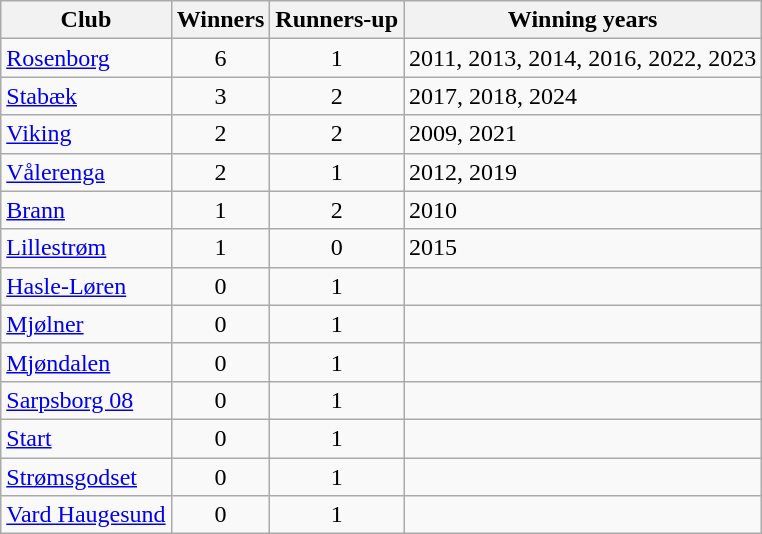<table class="wikitable sortable">
<tr>
<th>Club</th>
<th>Winners</th>
<th>Runners-up</th>
<th>Winning years</th>
</tr>
<tr>
<td><a href='#'>Rosenborg</a></td>
<td align=center>6</td>
<td align=center>1</td>
<td>2011, 2013, 2014, 2016, 2022, 2023</td>
</tr>
<tr>
<td><a href='#'>Stabæk</a></td>
<td align=center>3</td>
<td align=center>2</td>
<td>2017, 2018, 2024</td>
</tr>
<tr>
<td><a href='#'>Viking</a></td>
<td align=center>2</td>
<td align=center>2</td>
<td>2009, 2021</td>
</tr>
<tr>
<td><a href='#'>Vålerenga</a></td>
<td align=center>2</td>
<td align=center>1</td>
<td>2012, 2019</td>
</tr>
<tr>
<td><a href='#'>Brann</a></td>
<td align=center>1</td>
<td align=center>2</td>
<td>2010</td>
</tr>
<tr>
<td><a href='#'>Lillestrøm</a></td>
<td align=center>1</td>
<td align=center>0</td>
<td>2015</td>
</tr>
<tr>
<td><a href='#'>Hasle-Løren</a></td>
<td align=center>0</td>
<td align=center>1</td>
<td></td>
</tr>
<tr>
<td><a href='#'>Mjølner</a></td>
<td align=center>0</td>
<td align=center>1</td>
<td></td>
</tr>
<tr>
<td><a href='#'>Mjøndalen</a></td>
<td align=center>0</td>
<td align=center>1</td>
<td></td>
</tr>
<tr>
<td><a href='#'>Sarpsborg 08</a></td>
<td align=center>0</td>
<td align=center>1</td>
<td></td>
</tr>
<tr>
<td><a href='#'>Start</a></td>
<td align=center>0</td>
<td align=center>1</td>
<td></td>
</tr>
<tr>
<td><a href='#'>Strømsgodset</a></td>
<td align=center>0</td>
<td align=center>1</td>
<td></td>
</tr>
<tr>
<td><a href='#'>Vard Haugesund</a></td>
<td align=center>0</td>
<td align=center>1</td>
<td></td>
</tr>
</table>
